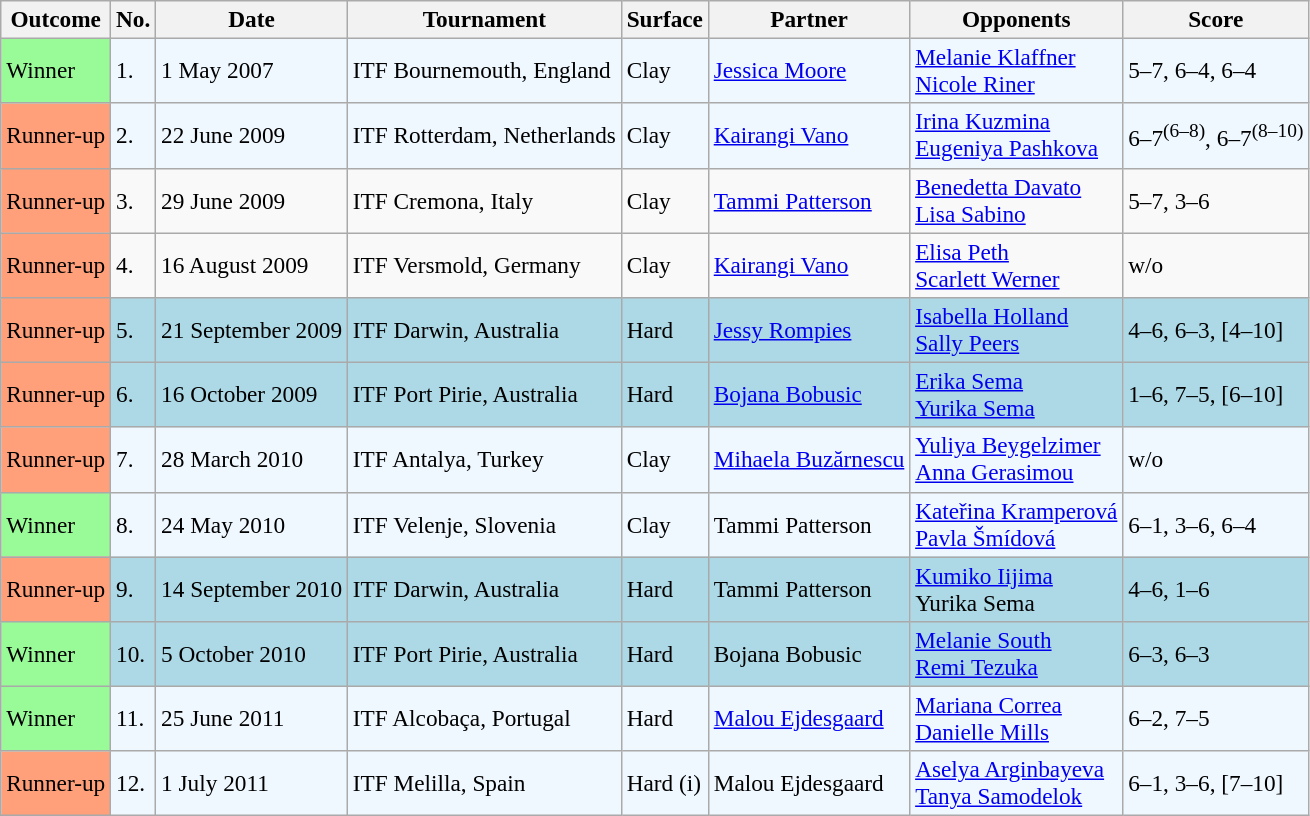<table class="sortable wikitable" style=font-size:97%>
<tr>
<th>Outcome</th>
<th>No.</th>
<th>Date</th>
<th>Tournament</th>
<th>Surface</th>
<th>Partner</th>
<th>Opponents</th>
<th class="unsortable">Score</th>
</tr>
<tr style="background:#f0f8ff;">
<td style="background:#98fb98;">Winner</td>
<td>1.</td>
<td>1 May 2007</td>
<td>ITF Bournemouth, England</td>
<td>Clay</td>
<td> <a href='#'>Jessica Moore</a></td>
<td> <a href='#'>Melanie Klaffner</a> <br>  <a href='#'>Nicole Riner</a></td>
<td>5–7, 6–4, 6–4</td>
</tr>
<tr style="background:#f0f8ff;">
<td style="background:#ffa07a;">Runner-up</td>
<td>2.</td>
<td>22 June 2009</td>
<td>ITF Rotterdam, Netherlands</td>
<td>Clay</td>
<td> <a href='#'>Kairangi Vano</a></td>
<td> <a href='#'>Irina Kuzmina</a> <br>  <a href='#'>Eugeniya Pashkova</a></td>
<td>6–7<sup>(6–8)</sup>, 6–7<sup>(8–10)</sup></td>
</tr>
<tr>
<td style="background:#ffa07a;">Runner-up</td>
<td>3.</td>
<td>29 June 2009</td>
<td>ITF Cremona, Italy</td>
<td>Clay</td>
<td> <a href='#'>Tammi Patterson</a></td>
<td> <a href='#'>Benedetta Davato</a> <br>  <a href='#'>Lisa Sabino</a></td>
<td>5–7, 3–6</td>
</tr>
<tr>
<td style="background:#ffa07a;">Runner-up</td>
<td>4.</td>
<td>16 August 2009</td>
<td>ITF Versmold, Germany</td>
<td>Clay</td>
<td> <a href='#'>Kairangi Vano</a></td>
<td> <a href='#'>Elisa Peth</a> <br>  <a href='#'>Scarlett Werner</a></td>
<td>w/o</td>
</tr>
<tr style="background:lightblue;">
<td style="background:#ffa07a;">Runner-up</td>
<td>5.</td>
<td>21 September 2009</td>
<td>ITF Darwin, Australia</td>
<td>Hard</td>
<td> <a href='#'>Jessy Rompies</a></td>
<td> <a href='#'>Isabella Holland</a> <br>  <a href='#'>Sally Peers</a></td>
<td>4–6, 6–3, [4–10]</td>
</tr>
<tr style="background:lightblue;">
<td style="background:#ffa07a;">Runner-up</td>
<td>6.</td>
<td>16 October 2009</td>
<td>ITF Port Pirie, Australia</td>
<td>Hard</td>
<td> <a href='#'>Bojana Bobusic</a></td>
<td> <a href='#'>Erika Sema</a> <br>  <a href='#'>Yurika Sema</a></td>
<td>1–6, 7–5, [6–10]</td>
</tr>
<tr style="background:#f0f8ff;">
<td style="background:#ffa07a;">Runner-up</td>
<td>7.</td>
<td>28 March 2010</td>
<td>ITF Antalya, Turkey</td>
<td>Clay</td>
<td> <a href='#'>Mihaela Buzărnescu</a></td>
<td> <a href='#'>Yuliya Beygelzimer</a> <br>  <a href='#'>Anna Gerasimou</a></td>
<td>w/o</td>
</tr>
<tr style="background:#f0f8ff;">
<td style="background:#98fb98;">Winner</td>
<td>8.</td>
<td>24 May 2010</td>
<td>ITF Velenje, Slovenia</td>
<td>Clay</td>
<td> Tammi Patterson</td>
<td> <a href='#'>Kateřina Kramperová</a> <br>  <a href='#'>Pavla Šmídová</a></td>
<td>6–1, 3–6, 6–4</td>
</tr>
<tr style="background:lightblue;">
<td style="background:#ffa07a;">Runner-up</td>
<td>9.</td>
<td>14 September 2010</td>
<td>ITF Darwin, Australia</td>
<td>Hard</td>
<td> Tammi Patterson</td>
<td> <a href='#'>Kumiko Iijima</a> <br>  Yurika Sema</td>
<td>4–6, 1–6</td>
</tr>
<tr style="background:lightblue;">
<td style="background:#98fb98;">Winner</td>
<td>10.</td>
<td>5 October 2010</td>
<td>ITF Port Pirie, Australia</td>
<td>Hard</td>
<td> Bojana Bobusic</td>
<td> <a href='#'>Melanie South</a> <br>  <a href='#'>Remi Tezuka</a></td>
<td>6–3, 6–3</td>
</tr>
<tr style="background:#f0f8ff;">
<td style="background:#98fb98;">Winner</td>
<td>11.</td>
<td>25 June 2011</td>
<td>ITF Alcobaça, Portugal</td>
<td>Hard</td>
<td> <a href='#'>Malou Ejdesgaard</a></td>
<td> <a href='#'>Mariana Correa</a> <br>  <a href='#'>Danielle Mills</a></td>
<td>6–2, 7–5</td>
</tr>
<tr style="background:#f0f8ff;">
<td style="background:#ffa07a;">Runner-up</td>
<td>12.</td>
<td>1 July 2011</td>
<td>ITF Melilla, Spain</td>
<td>Hard (i)</td>
<td> Malou Ejdesgaard</td>
<td> <a href='#'>Aselya Arginbayeva</a> <br>  <a href='#'>Tanya Samodelok</a></td>
<td>6–1, 3–6, [7–10]</td>
</tr>
</table>
